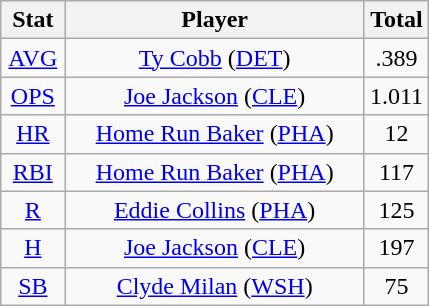<table class="wikitable" style="text-align:center;">
<tr>
<th style="width:15%;">Stat</th>
<th>Player</th>
<th style="width:15%;">Total</th>
</tr>
<tr>
<td><a href='#'>AVG</a></td>
<td><a href='#'>Ty Cobb</a> (<a href='#'>DET</a>)</td>
<td>.389</td>
</tr>
<tr>
<td><a href='#'>OPS</a></td>
<td><a href='#'>Joe Jackson</a> (<a href='#'>CLE</a>)</td>
<td>1.011</td>
</tr>
<tr>
<td><a href='#'>HR</a></td>
<td><a href='#'>Home Run Baker</a> (<a href='#'>PHA</a>)</td>
<td>12</td>
</tr>
<tr>
<td><a href='#'>RBI</a></td>
<td><a href='#'>Home Run Baker</a> (<a href='#'>PHA</a>)</td>
<td>117</td>
</tr>
<tr>
<td><a href='#'>R</a></td>
<td><a href='#'>Eddie Collins</a> (<a href='#'>PHA</a>)</td>
<td>125</td>
</tr>
<tr>
<td><a href='#'>H</a></td>
<td><a href='#'>Joe Jackson</a> (<a href='#'>CLE</a>)</td>
<td>197</td>
</tr>
<tr>
<td><a href='#'>SB</a></td>
<td><a href='#'>Clyde Milan</a> (<a href='#'>WSH</a>)</td>
<td>75</td>
</tr>
</table>
